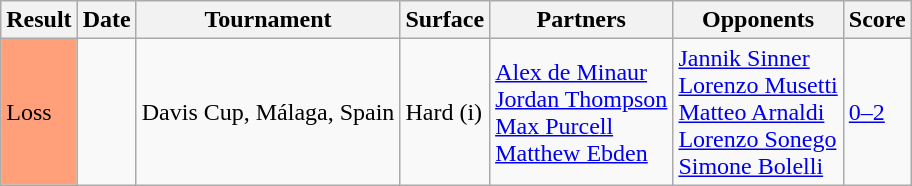<table class="wikitable">
<tr>
<th>Result</th>
<th>Date</th>
<th>Tournament</th>
<th>Surface</th>
<th>Partners</th>
<th>Opponents</th>
<th class="unsortable">Score</th>
</tr>
<tr>
<td bgcolor=FFA07A>Loss</td>
<td><a href='#'></a></td>
<td>Davis Cup, Málaga, Spain</td>
<td>Hard (i)</td>
<td> <a href='#'>Alex de Minaur</a> <br>  <a href='#'>Jordan Thompson</a> <br>  <a href='#'>Max Purcell</a> <br>  <a href='#'>Matthew Ebden</a> <br></td>
<td> <a href='#'>Jannik Sinner</a> <br>  <a href='#'>Lorenzo Musetti</a> <br> <a href='#'>Matteo Arnaldi</a> <br>  <a href='#'>Lorenzo Sonego</a> <br>  <a href='#'>Simone Bolelli</a> <br></td>
<td><a href='#'>0–2</a></td>
</tr>
</table>
